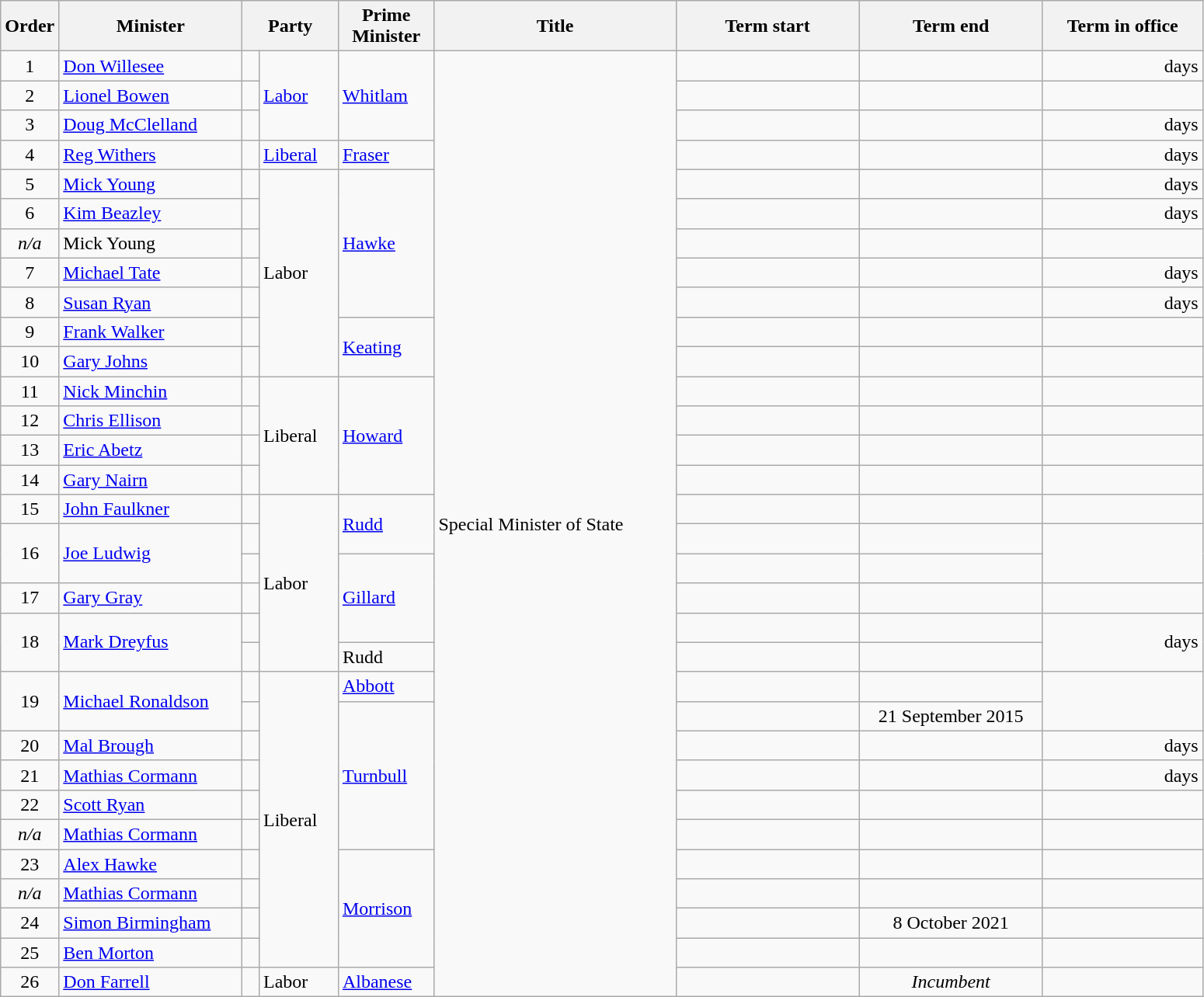<table class="wikitable">
<tr>
<th width=5>Order</th>
<th width=150>Minister</th>
<th width=75 colspan="2">Party</th>
<th width=75>Prime Minister</th>
<th width=200>Title</th>
<th width=150>Term start</th>
<th width=150>Term end</th>
<th width=130>Term in office</th>
</tr>
<tr>
<td align=center>1</td>
<td><a href='#'>Don Willesee</a></td>
<td> </td>
<td rowspan=3><a href='#'>Labor</a></td>
<td rowspan=3><a href='#'>Whitlam</a></td>
<td rowspan="32">Special Minister of State</td>
<td align=center></td>
<td align=center></td>
<td align=right> days</td>
</tr>
<tr>
<td align=center>2</td>
<td><a href='#'>Lionel Bowen</a></td>
<td> </td>
<td align=center></td>
<td align=center></td>
<td align=right></td>
</tr>
<tr>
<td align=center>3</td>
<td><a href='#'>Doug McClelland</a></td>
<td> </td>
<td align=center></td>
<td align=center></td>
<td align=right> days</td>
</tr>
<tr>
<td align=center>4</td>
<td><a href='#'>Reg Withers</a></td>
<td> </td>
<td><a href='#'>Liberal</a></td>
<td><a href='#'>Fraser</a></td>
<td align=center></td>
<td align=center></td>
<td align=right> days</td>
</tr>
<tr>
<td align=center>5</td>
<td><a href='#'>Mick Young</a></td>
<td> </td>
<td rowspan=7>Labor</td>
<td rowspan=5><a href='#'>Hawke</a></td>
<td align=center></td>
<td align=center></td>
<td align=right> days</td>
</tr>
<tr>
<td align=center>6</td>
<td><a href='#'>Kim Beazley</a></td>
<td> </td>
<td align=center></td>
<td align=center></td>
<td align=right> days</td>
</tr>
<tr>
<td align=center><em>n/a</em></td>
<td>Mick Young</td>
<td> </td>
<td align=center></td>
<td align=center></td>
<td align=right></td>
</tr>
<tr>
<td align=center>7</td>
<td><a href='#'>Michael Tate</a></td>
<td> </td>
<td align=center></td>
<td align=center></td>
<td align=right> days</td>
</tr>
<tr>
<td align=center>8</td>
<td><a href='#'>Susan Ryan</a></td>
<td> </td>
<td align=center></td>
<td align=center></td>
<td align=right> days</td>
</tr>
<tr>
<td align=center>9</td>
<td><a href='#'>Frank Walker</a></td>
<td> </td>
<td rowspan=2><a href='#'>Keating</a></td>
<td align=center></td>
<td align=center></td>
<td align=right></td>
</tr>
<tr>
<td align=center>10</td>
<td><a href='#'>Gary Johns</a></td>
<td> </td>
<td align=center></td>
<td align=center></td>
<td align=right></td>
</tr>
<tr>
<td align=center>11</td>
<td><a href='#'>Nick Minchin</a></td>
<td> </td>
<td rowspan=4>Liberal</td>
<td rowspan=4><a href='#'>Howard</a></td>
<td align=center></td>
<td align=center></td>
<td align=right></td>
</tr>
<tr>
<td align=center>12</td>
<td><a href='#'>Chris Ellison</a></td>
<td> </td>
<td align=center></td>
<td align=center></td>
<td align=right></td>
</tr>
<tr>
<td align=center>13</td>
<td><a href='#'>Eric Abetz</a></td>
<td> </td>
<td align=center></td>
<td align=center></td>
<td align=right><strong></strong></td>
</tr>
<tr>
<td align=center>14</td>
<td><a href='#'>Gary Nairn</a></td>
<td> </td>
<td align=center></td>
<td align=center></td>
<td align=right></td>
</tr>
<tr>
<td align=center>15</td>
<td><a href='#'>John Faulkner</a></td>
<td> </td>
<td rowspan=6>Labor</td>
<td rowspan=2><a href='#'>Rudd</a></td>
<td align=center></td>
<td align=center></td>
<td align=right></td>
</tr>
<tr>
<td rowspan=2 align=center>16</td>
<td rowspan=2><a href='#'>Joe Ludwig</a></td>
<td> </td>
<td align=center></td>
<td align=center></td>
<td rowspan=2 align=right></td>
</tr>
<tr>
<td> </td>
<td rowspan=3><a href='#'>Gillard</a></td>
<td align=center></td>
<td align=center></td>
</tr>
<tr>
<td align=center>17</td>
<td><a href='#'>Gary Gray</a></td>
<td> </td>
<td align=center></td>
<td align=center></td>
<td align=right></td>
</tr>
<tr>
<td rowspan=2 align=center>18</td>
<td rowspan=2><a href='#'>Mark Dreyfus</a></td>
<td> </td>
<td align=center></td>
<td align=center></td>
<td rowspan=2 align=right> days</td>
</tr>
<tr>
<td> </td>
<td>Rudd</td>
<td align=center></td>
<td align=center></td>
</tr>
<tr>
<td rowspan=2 align=center>19</td>
<td rowspan=2><a href='#'>Michael Ronaldson</a></td>
<td> </td>
<td rowspan="10">Liberal</td>
<td><a href='#'>Abbott</a></td>
<td align=center></td>
<td align=center></td>
<td rowspan=2 align=right></td>
</tr>
<tr>
<td> </td>
<td rowspan=5><a href='#'>Turnbull</a></td>
<td align=center></td>
<td align=center>21 September 2015</td>
</tr>
<tr>
<td align=center>20</td>
<td><a href='#'>Mal Brough</a></td>
<td> </td>
<td align=center></td>
<td align=center></td>
<td align=right> days</td>
</tr>
<tr>
<td align=center>21</td>
<td><a href='#'>Mathias Cormann</a></td>
<td> </td>
<td align=center></td>
<td align=center></td>
<td align=right> days</td>
</tr>
<tr>
<td align=center>22</td>
<td><a href='#'>Scott Ryan</a></td>
<td> </td>
<td align=center></td>
<td align=center></td>
<td align=right></td>
</tr>
<tr>
<td align=center><em>n/a</em></td>
<td><a href='#'>Mathias Cormann</a></td>
<td> </td>
<td align=center></td>
<td align=center></td>
<td align=right></td>
</tr>
<tr>
<td align=center>23</td>
<td><a href='#'>Alex Hawke</a></td>
<td> </td>
<td rowspan="4"><a href='#'>Morrison</a></td>
<td align=center></td>
<td align=center></td>
<td align=right></td>
</tr>
<tr>
<td align=center><em>n/a</em></td>
<td><a href='#'>Mathias Cormann</a></td>
<td> </td>
<td align=center></td>
<td align=center></td>
<td align=right></td>
</tr>
<tr>
<td align=center>24</td>
<td><a href='#'>Simon Birmingham</a></td>
<td> </td>
<td align=center></td>
<td align=center>8 October 2021</td>
<td align=right></td>
</tr>
<tr>
<td align=center>25</td>
<td><a href='#'>Ben Morton</a></td>
<td> </td>
<td align=center></td>
<td align=center></td>
<td align=right></td>
</tr>
<tr>
<td align=center>26</td>
<td><a href='#'>Don Farrell</a></td>
<td> </td>
<td rowspan="1">Labor</td>
<td><a href='#'>Albanese</a></td>
<td align=center></td>
<td align=center><em>Incumbent</em></td>
<td align=right></td>
</tr>
</table>
